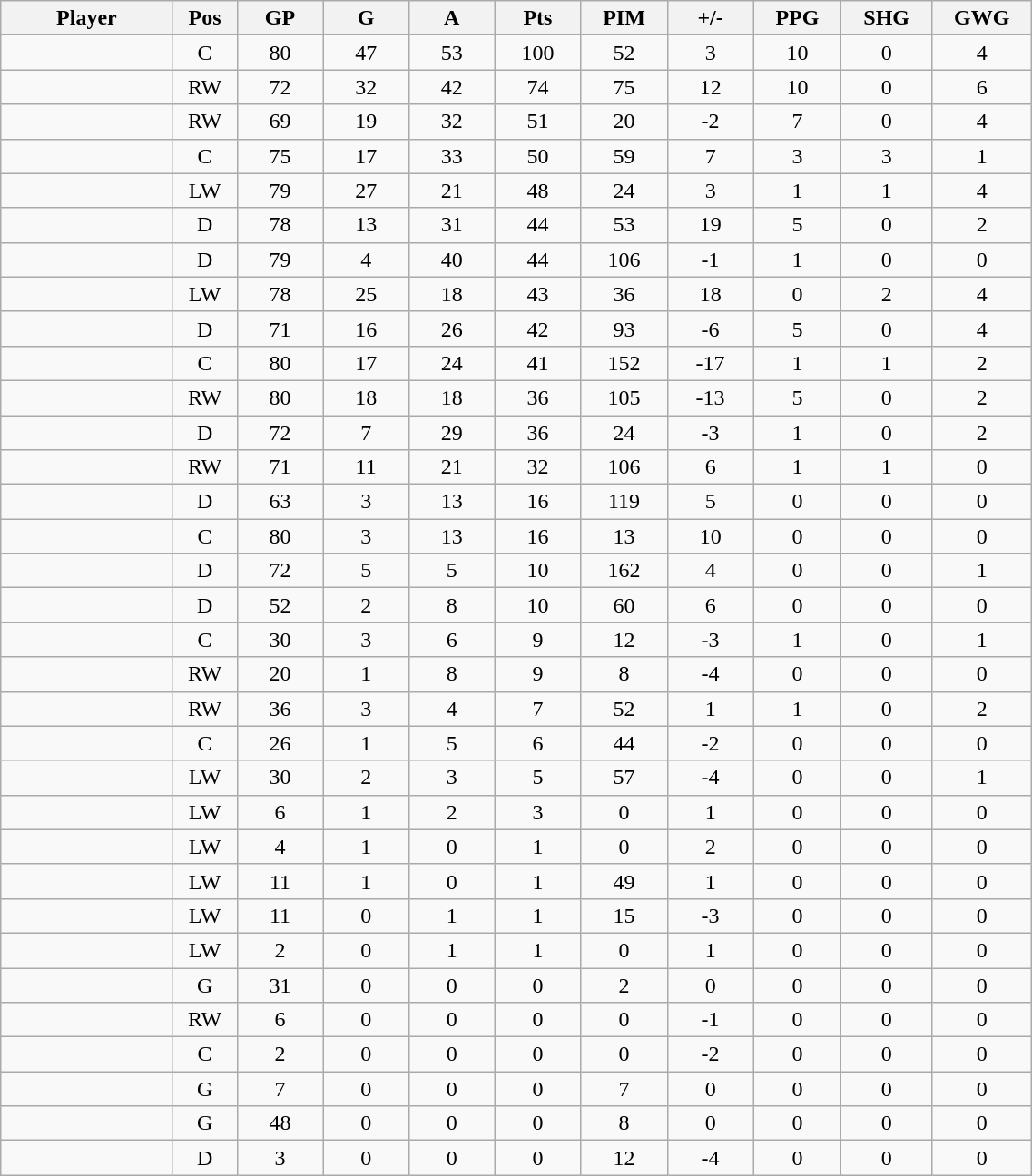<table class="wikitable sortable" width="60%">
<tr ALIGN="center">
<th bgcolor="#DDDDFF" width="10%">Player</th>
<th bgcolor="#DDDDFF" width="3%" title="Position">Pos</th>
<th bgcolor="#DDDDFF" width="5%" title="Games played">GP</th>
<th bgcolor="#DDDDFF" width="5%" title="Goals">G</th>
<th bgcolor="#DDDDFF" width="5%" title="Assists">A</th>
<th bgcolor="#DDDDFF" width="5%" title="Points">Pts</th>
<th bgcolor="#DDDDFF" width="5%" title="Penalties in Minutes">PIM</th>
<th bgcolor="#DDDDFF" width="5%" title="Plus/Minus">+/-</th>
<th bgcolor="#DDDDFF" width="5%" title="Power Play Goals">PPG</th>
<th bgcolor="#DDDDFF" width="5%" title="Short-handed Goals">SHG</th>
<th bgcolor="#DDDDFF" width="5%" title="Game-winning Goals">GWG</th>
</tr>
<tr align="center">
<td align="right"></td>
<td>C</td>
<td>80</td>
<td>47</td>
<td>53</td>
<td>100</td>
<td>52</td>
<td>3</td>
<td>10</td>
<td>0</td>
<td>4</td>
</tr>
<tr align="center">
<td align="right"></td>
<td>RW</td>
<td>72</td>
<td>32</td>
<td>42</td>
<td>74</td>
<td>75</td>
<td>12</td>
<td>10</td>
<td>0</td>
<td>6</td>
</tr>
<tr align="center">
<td align="right"></td>
<td>RW</td>
<td>69</td>
<td>19</td>
<td>32</td>
<td>51</td>
<td>20</td>
<td>-2</td>
<td>7</td>
<td>0</td>
<td>4</td>
</tr>
<tr align="center">
<td align="right"></td>
<td>C</td>
<td>75</td>
<td>17</td>
<td>33</td>
<td>50</td>
<td>59</td>
<td>7</td>
<td>3</td>
<td>3</td>
<td>1</td>
</tr>
<tr align="center">
<td align="right"></td>
<td>LW</td>
<td>79</td>
<td>27</td>
<td>21</td>
<td>48</td>
<td>24</td>
<td>3</td>
<td>1</td>
<td>1</td>
<td>4</td>
</tr>
<tr align="center">
<td align="right"></td>
<td>D</td>
<td>78</td>
<td>13</td>
<td>31</td>
<td>44</td>
<td>53</td>
<td>19</td>
<td>5</td>
<td>0</td>
<td>2</td>
</tr>
<tr align="center">
<td align="right"></td>
<td>D</td>
<td>79</td>
<td>4</td>
<td>40</td>
<td>44</td>
<td>106</td>
<td>-1</td>
<td>1</td>
<td>0</td>
<td>0</td>
</tr>
<tr align="center">
<td align="right"></td>
<td>LW</td>
<td>78</td>
<td>25</td>
<td>18</td>
<td>43</td>
<td>36</td>
<td>18</td>
<td>0</td>
<td>2</td>
<td>4</td>
</tr>
<tr align="center">
<td align="right"></td>
<td>D</td>
<td>71</td>
<td>16</td>
<td>26</td>
<td>42</td>
<td>93</td>
<td>-6</td>
<td>5</td>
<td>0</td>
<td>4</td>
</tr>
<tr align="center">
<td align="right"></td>
<td>C</td>
<td>80</td>
<td>17</td>
<td>24</td>
<td>41</td>
<td>152</td>
<td>-17</td>
<td>1</td>
<td>1</td>
<td>2</td>
</tr>
<tr align="center">
<td align="right"></td>
<td>RW</td>
<td>80</td>
<td>18</td>
<td>18</td>
<td>36</td>
<td>105</td>
<td>-13</td>
<td>5</td>
<td>0</td>
<td>2</td>
</tr>
<tr align="center">
<td align="right"></td>
<td>D</td>
<td>72</td>
<td>7</td>
<td>29</td>
<td>36</td>
<td>24</td>
<td>-3</td>
<td>1</td>
<td>0</td>
<td>2</td>
</tr>
<tr align="center">
<td align="right"></td>
<td>RW</td>
<td>71</td>
<td>11</td>
<td>21</td>
<td>32</td>
<td>106</td>
<td>6</td>
<td>1</td>
<td>1</td>
<td>0</td>
</tr>
<tr align="center">
<td align="right"></td>
<td>D</td>
<td>63</td>
<td>3</td>
<td>13</td>
<td>16</td>
<td>119</td>
<td>5</td>
<td>0</td>
<td>0</td>
<td>0</td>
</tr>
<tr align="center">
<td align="right"></td>
<td>C</td>
<td>80</td>
<td>3</td>
<td>13</td>
<td>16</td>
<td>13</td>
<td>10</td>
<td>0</td>
<td>0</td>
<td>0</td>
</tr>
<tr align="center">
<td align="right"></td>
<td>D</td>
<td>72</td>
<td>5</td>
<td>5</td>
<td>10</td>
<td>162</td>
<td>4</td>
<td>0</td>
<td>0</td>
<td>1</td>
</tr>
<tr align="center">
<td align="right"></td>
<td>D</td>
<td>52</td>
<td>2</td>
<td>8</td>
<td>10</td>
<td>60</td>
<td>6</td>
<td>0</td>
<td>0</td>
<td>0</td>
</tr>
<tr align="center">
<td align="right"></td>
<td>C</td>
<td>30</td>
<td>3</td>
<td>6</td>
<td>9</td>
<td>12</td>
<td>-3</td>
<td>1</td>
<td>0</td>
<td>1</td>
</tr>
<tr align="center">
<td align="right"></td>
<td>RW</td>
<td>20</td>
<td>1</td>
<td>8</td>
<td>9</td>
<td>8</td>
<td>-4</td>
<td>0</td>
<td>0</td>
<td>0</td>
</tr>
<tr align="center">
<td align="right"></td>
<td>RW</td>
<td>36</td>
<td>3</td>
<td>4</td>
<td>7</td>
<td>52</td>
<td>1</td>
<td>1</td>
<td>0</td>
<td>2</td>
</tr>
<tr align="center">
<td align="right"></td>
<td>C</td>
<td>26</td>
<td>1</td>
<td>5</td>
<td>6</td>
<td>44</td>
<td>-2</td>
<td>0</td>
<td>0</td>
<td>0</td>
</tr>
<tr align="center">
<td align="right"></td>
<td>LW</td>
<td>30</td>
<td>2</td>
<td>3</td>
<td>5</td>
<td>57</td>
<td>-4</td>
<td>0</td>
<td>0</td>
<td>1</td>
</tr>
<tr align="center">
<td align="right"></td>
<td>LW</td>
<td>6</td>
<td>1</td>
<td>2</td>
<td>3</td>
<td>0</td>
<td>1</td>
<td>0</td>
<td>0</td>
<td>0</td>
</tr>
<tr align="center">
<td align="right"></td>
<td>LW</td>
<td>4</td>
<td>1</td>
<td>0</td>
<td>1</td>
<td>0</td>
<td>2</td>
<td>0</td>
<td>0</td>
<td>0</td>
</tr>
<tr align="center">
<td align="right"></td>
<td>LW</td>
<td>11</td>
<td>1</td>
<td>0</td>
<td>1</td>
<td>49</td>
<td>1</td>
<td>0</td>
<td>0</td>
<td>0</td>
</tr>
<tr align="center">
<td align="right"></td>
<td>LW</td>
<td>11</td>
<td>0</td>
<td>1</td>
<td>1</td>
<td>15</td>
<td>-3</td>
<td>0</td>
<td>0</td>
<td>0</td>
</tr>
<tr align="center">
<td align="right"></td>
<td>LW</td>
<td>2</td>
<td>0</td>
<td>1</td>
<td>1</td>
<td>0</td>
<td>1</td>
<td>0</td>
<td>0</td>
<td>0</td>
</tr>
<tr align="center">
<td align="right"></td>
<td>G</td>
<td>31</td>
<td>0</td>
<td>0</td>
<td>0</td>
<td>2</td>
<td>0</td>
<td>0</td>
<td>0</td>
<td>0</td>
</tr>
<tr align="center">
<td align="right"></td>
<td>RW</td>
<td>6</td>
<td>0</td>
<td>0</td>
<td>0</td>
<td>0</td>
<td>-1</td>
<td>0</td>
<td>0</td>
<td>0</td>
</tr>
<tr align="center">
<td align="right"></td>
<td>C</td>
<td>2</td>
<td>0</td>
<td>0</td>
<td>0</td>
<td>0</td>
<td>-2</td>
<td>0</td>
<td>0</td>
<td>0</td>
</tr>
<tr align="center">
<td align="right"></td>
<td>G</td>
<td>7</td>
<td>0</td>
<td>0</td>
<td>0</td>
<td>7</td>
<td>0</td>
<td>0</td>
<td>0</td>
<td>0</td>
</tr>
<tr align="center">
<td align="right"></td>
<td>G</td>
<td>48</td>
<td>0</td>
<td>0</td>
<td>0</td>
<td>8</td>
<td>0</td>
<td>0</td>
<td>0</td>
<td>0</td>
</tr>
<tr align="center">
<td align="right"></td>
<td>D</td>
<td>3</td>
<td>0</td>
<td>0</td>
<td>0</td>
<td>12</td>
<td>-4</td>
<td>0</td>
<td>0</td>
<td>0</td>
</tr>
</table>
